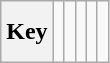<table class="wikitable" style="height:2.6em">
<tr>
<th>Key</th>
<td> </td>
<td></td>
<td></td>
<td></td>
<td></td>
</tr>
</table>
